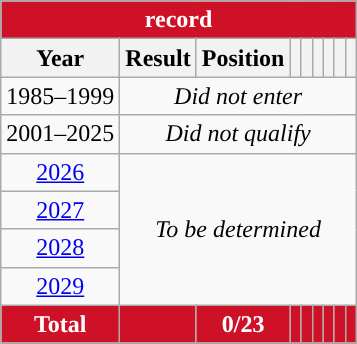<table class="wikitable" style="text-align: center;">
<tr>
<th colspan=9 style="background: #CE1126; color: #FFFFFF;"><a href='#'></a> record</th>
</tr>
<tr>
<th>Year</th>
<th>Result</th>
<th>Position</th>
<th></th>
<th></th>
<th></th>
<th></th>
<th></th>
<th></th>
</tr>
<tr>
<td>1985–1999</td>
<td colspan=8><em>Did not enter</em></td>
</tr>
<tr>
<td>2001–2025</td>
<td colspan=8><em>Did not qualify</em></td>
</tr>
<tr>
<td> <a href='#'>2026</a></td>
<td rowspan=4 colspan=8><em>To be determined</em></td>
</tr>
<tr>
<td> <a href='#'>2027</a></td>
</tr>
<tr>
<td> <a href='#'>2028</a></td>
</tr>
<tr>
<td> <a href='#'>2029</a></td>
</tr>
<tr style="background: #CE1126; color: #FFFFFF;|">
<td><strong>Total</strong></td>
<td></td>
<td><strong>0/23</strong></td>
<td></td>
<td></td>
<td></td>
<td></td>
<td></td>
<td></td>
</tr>
</table>
